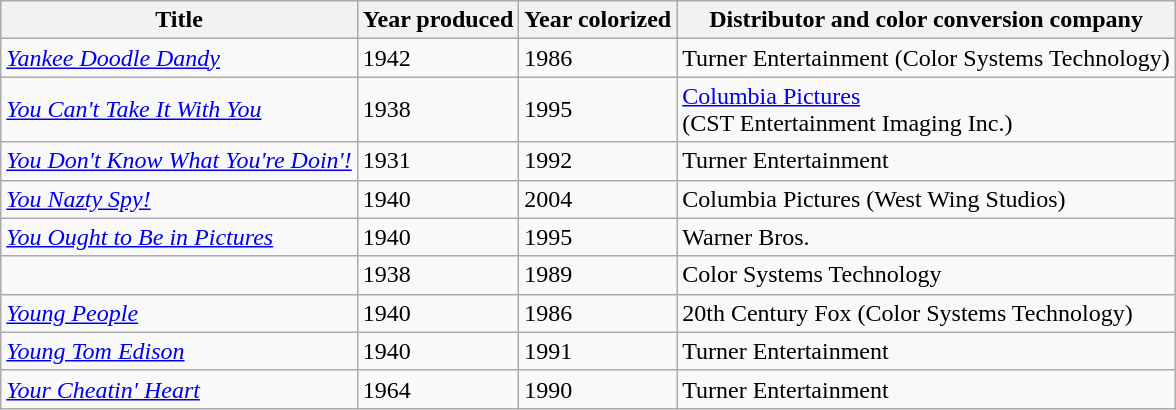<table class="wikitable sortable">
<tr>
<th>Title</th>
<th>Year produced</th>
<th>Year colorized</th>
<th>Distributor and color conversion company</th>
</tr>
<tr>
<td><em><a href='#'>Yankee Doodle Dandy</a></em></td>
<td>1942</td>
<td>1986</td>
<td>Turner Entertainment (Color Systems Technology)</td>
</tr>
<tr>
<td><em><a href='#'>You Can't Take It With You</a></em></td>
<td>1938</td>
<td>1995</td>
<td><a href='#'>Columbia Pictures</a><br>(CST Entertainment Imaging Inc.)</td>
</tr>
<tr>
<td><em><a href='#'>You Don't Know What You're Doin'!</a></em></td>
<td>1931</td>
<td>1992</td>
<td>Turner Entertainment</td>
</tr>
<tr>
<td><em><a href='#'>You Nazty Spy!</a></em></td>
<td>1940</td>
<td>2004</td>
<td>Columbia Pictures (West Wing Studios)</td>
</tr>
<tr>
<td><em><a href='#'>You Ought to Be in Pictures</a></em></td>
<td>1940</td>
<td>1995</td>
<td>Warner Bros.</td>
</tr>
<tr>
<td><em></em></td>
<td>1938</td>
<td>1989</td>
<td>Color Systems Technology</td>
</tr>
<tr>
<td><a href='#'><em>Young People</em></a></td>
<td>1940</td>
<td>1986</td>
<td>20th Century Fox (Color Systems Technology)</td>
</tr>
<tr>
<td><em><a href='#'>Young Tom Edison</a></em></td>
<td>1940</td>
<td>1991</td>
<td>Turner Entertainment</td>
</tr>
<tr>
<td><em><a href='#'>Your Cheatin' Heart</a></em></td>
<td>1964</td>
<td>1990</td>
<td>Turner Entertainment</td>
</tr>
</table>
